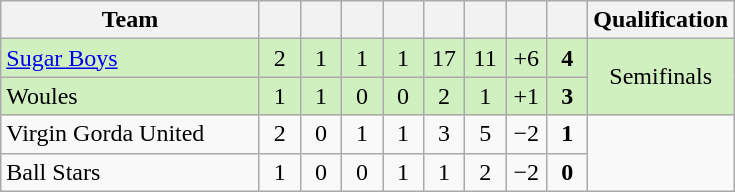<table class="wikitable" style="text-align: center;">
<tr>
<th style="width:165px;">Team</th>
<th width="20"></th>
<th width="20"></th>
<th width="20"></th>
<th width="20"></th>
<th width="20"></th>
<th width="20"></th>
<th width="20"></th>
<th width="20"></th>
<th>Qualification</th>
</tr>
<tr style="background:#D0F0C0;">
<td align=left><a href='#'>Sugar Boys</a></td>
<td>2</td>
<td>1</td>
<td>1</td>
<td>1</td>
<td>17</td>
<td>11</td>
<td>+6</td>
<td><strong>4</strong></td>
<td rowspan="2">Semifinals</td>
</tr>
<tr style="background:#D0F0C0;">
<td align=left>Woules</td>
<td>1</td>
<td>1</td>
<td>0</td>
<td>0</td>
<td>2</td>
<td>1</td>
<td>+1</td>
<td><strong>3</strong></td>
</tr>
<tr>
<td align=left>Virgin Gorda United</td>
<td>2</td>
<td>0</td>
<td>1</td>
<td>1</td>
<td>3</td>
<td>5</td>
<td>−2</td>
<td><strong>1</strong></td>
</tr>
<tr>
<td align=left>Ball Stars</td>
<td>1</td>
<td>0</td>
<td>0</td>
<td>1</td>
<td>1</td>
<td>2</td>
<td>−2</td>
<td><strong>0</strong></td>
</tr>
</table>
